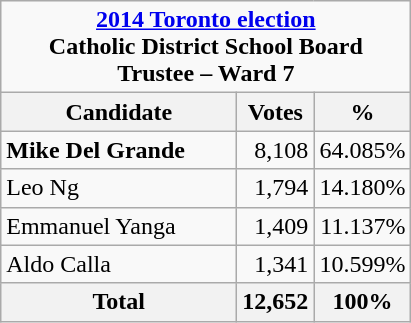<table class="wikitable" style="margin-bottom:0;">
<tr>
<td colspan="3" align="center"><strong><a href='#'>2014 Toronto election</a><br>Catholic District School Board<br>Trustee – Ward 7</strong></td>
</tr>
<tr>
<th bgcolor="#DDDDFF" width="150px">Candidate</th>
<th bgcolor="#DDDDFF">Votes</th>
<th bgcolor="#DDDDFF">%</th>
</tr>
<tr>
<td><strong>Mike Del Grande</strong></td>
<td align=right>8,108</td>
<td align=right>64.085%</td>
</tr>
<tr>
<td>Leo Ng</td>
<td align=right>1,794</td>
<td align=right>14.180%</td>
</tr>
<tr>
<td>Emmanuel Yanga</td>
<td align=right>1,409</td>
<td align=right>11.137%</td>
</tr>
<tr>
<td>Aldo Calla</td>
<td align=right>1,341</td>
<td align=right>10.599%</td>
</tr>
<tr>
<th>Total</th>
<th align=right>12,652</th>
<th align=right>100%</th>
</tr>
</table>
